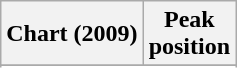<table class="wikitable sortable">
<tr>
<th>Chart (2009)</th>
<th>Peak<br>position</th>
</tr>
<tr>
</tr>
<tr>
</tr>
<tr>
</tr>
</table>
